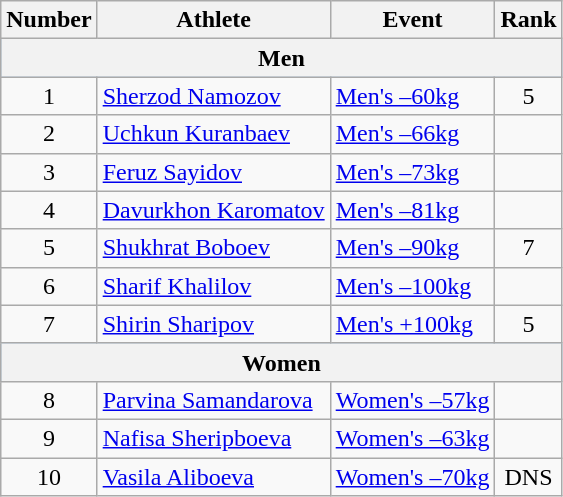<table class="wikitable" style="font-size:100%">
<tr>
<th>Number</th>
<th>Athlete</th>
<th>Event</th>
<th>Rank</th>
</tr>
<tr style="background:#9acdff;">
<th colspan=4>Men</th>
</tr>
<tr align=center>
<td>1</td>
<td align=left><a href='#'>Sherzod Namozov</a></td>
<td align=left><a href='#'>Men's –60kg</a></td>
<td>5</td>
</tr>
<tr align=center>
<td>2</td>
<td align=left><a href='#'>Uchkun Kuranbaev</a></td>
<td align=left><a href='#'>Men's –66kg</a></td>
<td></td>
</tr>
<tr align=center>
<td>3</td>
<td align=left><a href='#'>Feruz Sayidov</a></td>
<td align=left><a href='#'>Men's –73kg</a></td>
<td></td>
</tr>
<tr align=center>
<td>4</td>
<td align=left><a href='#'>Davurkhon Karomatov</a></td>
<td align=left><a href='#'>Men's –81kg</a></td>
<td></td>
</tr>
<tr align=center>
<td>5</td>
<td align=left><a href='#'>Shukhrat Boboev</a></td>
<td align=left><a href='#'>Men's –90kg</a></td>
<td>7</td>
</tr>
<tr align=center>
<td>6</td>
<td align=left><a href='#'>Sharif Khalilov</a></td>
<td align=left><a href='#'>Men's –100kg</a></td>
<td></td>
</tr>
<tr align=center>
<td>7</td>
<td align=left><a href='#'>Shirin Sharipov</a></td>
<td align=left><a href='#'>Men's +100kg</a></td>
<td>5</td>
</tr>
<tr style="background:#9acdff;">
<th colspan=4>Women</th>
</tr>
<tr align=center>
<td>8</td>
<td align=left><a href='#'>Parvina Samandarova</a></td>
<td align=left><a href='#'>Women's –57kg</a></td>
<td></td>
</tr>
<tr align=center>
<td>9</td>
<td align=left><a href='#'>Nafisa Sheripboeva</a></td>
<td align=left><a href='#'>Women's –63kg</a></td>
<td></td>
</tr>
<tr align=center>
<td>10</td>
<td align=left><a href='#'>Vasila Aliboeva</a></td>
<td align=left><a href='#'>Women's –70kg</a></td>
<td>DNS</td>
</tr>
</table>
